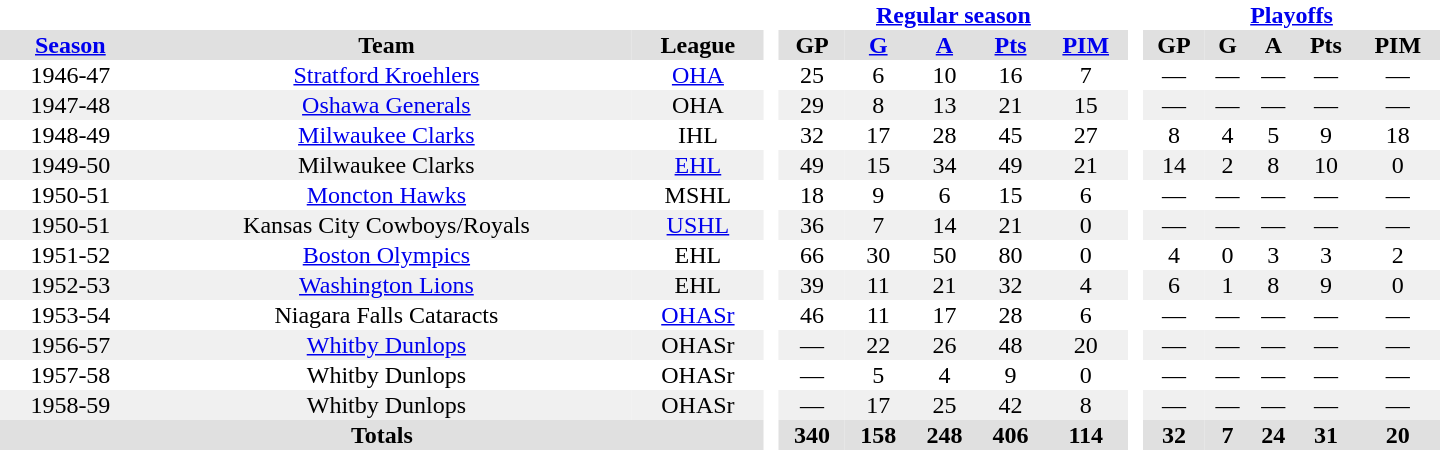<table cellspacing="0" cellpadding="1" border="0" style="text-align:center; width:60em">
<tr>
<th colspan="3" style="background:#fff;"> </th>
<th rowspan="91" style="background:#fff;"> </th>
<th colspan="5"><a href='#'>Regular season</a></th>
<th rowspan="91" style="background:#fff;"> </th>
<th colspan="5"><a href='#'>Playoffs</a></th>
</tr>
<tr style="background:#e0e0e0;">
<th><a href='#'>Season</a></th>
<th>Team</th>
<th>League</th>
<th>GP</th>
<th><a href='#'>G</a></th>
<th><a href='#'>A</a></th>
<th><a href='#'>Pts</a></th>
<th><a href='#'>PIM</a></th>
<th>GP</th>
<th>G</th>
<th>A</th>
<th>Pts</th>
<th>PIM</th>
</tr>
<tr>
<td>1946-47</td>
<td><a href='#'>Stratford Kroehlers</a></td>
<td><a href='#'>OHA</a></td>
<td>25</td>
<td>6</td>
<td>10</td>
<td>16</td>
<td>7</td>
<td>—</td>
<td>—</td>
<td>—</td>
<td>—</td>
<td>—</td>
</tr>
<tr style="background:#f0f0f0;">
<td>1947-48</td>
<td><a href='#'>Oshawa Generals</a></td>
<td>OHA</td>
<td>29</td>
<td>8</td>
<td>13</td>
<td>21</td>
<td>15</td>
<td>—</td>
<td>—</td>
<td>—</td>
<td>—</td>
<td>—</td>
</tr>
<tr>
<td>1948-49</td>
<td><a href='#'>Milwaukee Clarks</a></td>
<td>IHL</td>
<td>32</td>
<td>17</td>
<td>28</td>
<td>45</td>
<td>27</td>
<td>8</td>
<td>4</td>
<td>5</td>
<td>9</td>
<td>18</td>
</tr>
<tr style="background:#f0f0f0;">
<td>1949-50</td>
<td>Milwaukee Clarks</td>
<td><a href='#'>EHL</a></td>
<td>49</td>
<td>15</td>
<td>34</td>
<td>49</td>
<td>21</td>
<td>14</td>
<td>2</td>
<td>8</td>
<td>10</td>
<td>0</td>
</tr>
<tr>
<td>1950-51</td>
<td><a href='#'>Moncton Hawks</a></td>
<td>MSHL</td>
<td>18</td>
<td>9</td>
<td>6</td>
<td>15</td>
<td>6</td>
<td>—</td>
<td>—</td>
<td>—</td>
<td>—</td>
<td>—</td>
</tr>
<tr style="background:#f0f0f0;">
<td>1950-51</td>
<td>Kansas City Cowboys/Royals</td>
<td><a href='#'>USHL</a></td>
<td>36</td>
<td>7</td>
<td>14</td>
<td>21</td>
<td>0</td>
<td>—</td>
<td>—</td>
<td>—</td>
<td>—</td>
<td>—</td>
</tr>
<tr>
<td>1951-52</td>
<td><a href='#'>Boston Olympics</a></td>
<td>EHL</td>
<td>66</td>
<td>30</td>
<td>50</td>
<td>80</td>
<td>0</td>
<td>4</td>
<td>0</td>
<td>3</td>
<td>3</td>
<td>2</td>
</tr>
<tr style="background:#f0f0f0;">
<td>1952-53</td>
<td><a href='#'>Washington Lions</a></td>
<td>EHL</td>
<td>39</td>
<td>11</td>
<td>21</td>
<td>32</td>
<td>4</td>
<td>6</td>
<td>1</td>
<td>8</td>
<td>9</td>
<td>0</td>
</tr>
<tr>
<td>1953-54</td>
<td>Niagara Falls Cataracts</td>
<td><a href='#'>OHASr</a></td>
<td>46</td>
<td>11</td>
<td>17</td>
<td>28</td>
<td>6</td>
<td>—</td>
<td>—</td>
<td>—</td>
<td>—</td>
<td>—</td>
</tr>
<tr style="background:#f0f0f0;">
<td>1956-57</td>
<td><a href='#'>Whitby Dunlops</a></td>
<td>OHASr</td>
<td>—</td>
<td>22</td>
<td>26</td>
<td>48</td>
<td>20</td>
<td>—</td>
<td>—</td>
<td>—</td>
<td>—</td>
<td>—</td>
</tr>
<tr>
<td>1957-58</td>
<td>Whitby Dunlops</td>
<td>OHASr</td>
<td>—</td>
<td>5</td>
<td>4</td>
<td>9</td>
<td>0</td>
<td>—</td>
<td>—</td>
<td>—</td>
<td>—</td>
<td>—</td>
</tr>
<tr style="background:#f0f0f0;">
<td>1958-59</td>
<td>Whitby Dunlops</td>
<td>OHASr</td>
<td>—</td>
<td>17</td>
<td>25</td>
<td>42</td>
<td>8</td>
<td>—</td>
<td>—</td>
<td>—</td>
<td>—</td>
<td>—</td>
</tr>
<tr style="background:#e0e0e0;">
<th colspan="3">Totals</th>
<th>340</th>
<th>158</th>
<th>248</th>
<th>406</th>
<th>114</th>
<th>32</th>
<th>7</th>
<th>24</th>
<th>31</th>
<th>20</th>
</tr>
</table>
